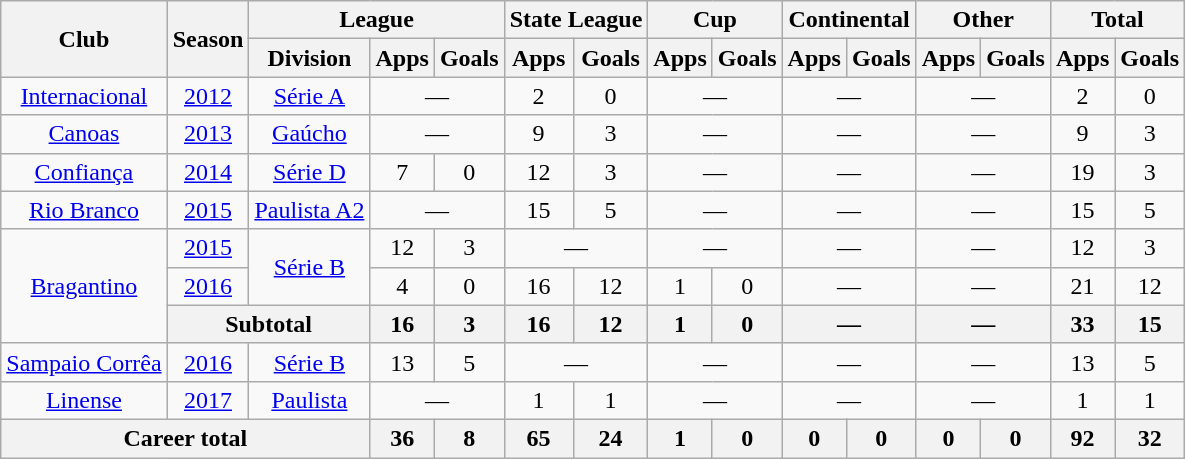<table class="wikitable" style="text-align: center;">
<tr>
<th rowspan="2">Club</th>
<th rowspan="2">Season</th>
<th colspan="3">League</th>
<th colspan="2">State League</th>
<th colspan="2">Cup</th>
<th colspan="2">Continental</th>
<th colspan="2">Other</th>
<th colspan="2">Total</th>
</tr>
<tr>
<th>Division</th>
<th>Apps</th>
<th>Goals</th>
<th>Apps</th>
<th>Goals</th>
<th>Apps</th>
<th>Goals</th>
<th>Apps</th>
<th>Goals</th>
<th>Apps</th>
<th>Goals</th>
<th>Apps</th>
<th>Goals</th>
</tr>
<tr>
<td align="center"><a href='#'>Internacional</a></td>
<td><a href='#'>2012</a></td>
<td><a href='#'>Série A</a></td>
<td colspan="2">—</td>
<td>2</td>
<td>0</td>
<td colspan="2">—</td>
<td colspan="2">—</td>
<td colspan="2">—</td>
<td>2</td>
<td>0</td>
</tr>
<tr>
<td align="center"><a href='#'>Canoas</a></td>
<td><a href='#'>2013</a></td>
<td><a href='#'>Gaúcho</a></td>
<td colspan="2">—</td>
<td>9</td>
<td>3</td>
<td colspan="2">—</td>
<td colspan="2">—</td>
<td colspan="2">—</td>
<td>9</td>
<td>3</td>
</tr>
<tr>
<td align="center"><a href='#'>Confiança</a></td>
<td><a href='#'>2014</a></td>
<td><a href='#'>Série D</a></td>
<td>7</td>
<td>0</td>
<td>12</td>
<td>3</td>
<td colspan="2">—</td>
<td colspan="2">—</td>
<td colspan="2">—</td>
<td>19</td>
<td>3</td>
</tr>
<tr>
<td align="center"><a href='#'>Rio Branco</a></td>
<td><a href='#'>2015</a></td>
<td><a href='#'>Paulista A2</a></td>
<td colspan="2">—</td>
<td>15</td>
<td>5</td>
<td colspan="2">—</td>
<td colspan="2">—</td>
<td colspan="2">—</td>
<td>15</td>
<td>5</td>
</tr>
<tr>
<td rowspan=3 align="center"><a href='#'>Bragantino</a></td>
<td><a href='#'>2015</a></td>
<td rowspan=2><a href='#'>Série B</a></td>
<td>12</td>
<td>3</td>
<td colspan="2">—</td>
<td colspan="2">—</td>
<td colspan="2">—</td>
<td colspan="2">—</td>
<td>12</td>
<td>3</td>
</tr>
<tr>
<td><a href='#'>2016</a></td>
<td>4</td>
<td>0</td>
<td>16</td>
<td>12</td>
<td>1</td>
<td>0</td>
<td colspan="2">—</td>
<td colspan="2">—</td>
<td>21</td>
<td>12</td>
</tr>
<tr>
<th colspan="2">Subtotal</th>
<th>16</th>
<th>3</th>
<th>16</th>
<th>12</th>
<th>1</th>
<th>0</th>
<th colspan="2">—</th>
<th colspan="2">—</th>
<th>33</th>
<th>15</th>
</tr>
<tr>
<td align="center"><a href='#'>Sampaio Corrêa</a></td>
<td><a href='#'>2016</a></td>
<td><a href='#'>Série B</a></td>
<td>13</td>
<td>5</td>
<td colspan="2">—</td>
<td colspan="2">—</td>
<td colspan="2">—</td>
<td colspan="2">—</td>
<td>13</td>
<td>5</td>
</tr>
<tr>
<td align="center"><a href='#'>Linense</a></td>
<td><a href='#'>2017</a></td>
<td><a href='#'>Paulista</a></td>
<td colspan="2">—</td>
<td>1</td>
<td>1</td>
<td colspan="2">—</td>
<td colspan="2">—</td>
<td colspan="2">—</td>
<td>1</td>
<td>1</td>
</tr>
<tr>
<th colspan="3"><strong>Career total</strong></th>
<th>36</th>
<th>8</th>
<th>65</th>
<th>24</th>
<th>1</th>
<th>0</th>
<th>0</th>
<th>0</th>
<th>0</th>
<th>0</th>
<th>92</th>
<th>32</th>
</tr>
</table>
